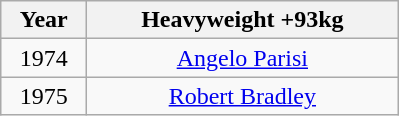<table class="wikitable" style="text-align:center">
<tr>
<th width=50>Year</th>
<th width=200>Heavyweight +93kg</th>
</tr>
<tr>
<td>1974</td>
<td><a href='#'>Angelo Parisi</a></td>
</tr>
<tr>
<td>1975</td>
<td><a href='#'>Robert Bradley</a></td>
</tr>
</table>
